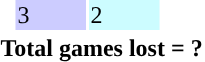<table class="ckckck m">
<tr>
<td></td>
<td style="background: #ccccff;">3</td>
<td style="background: #ccfcff;">2</td>
<td style="background: #ffffff;"> </td>
</tr>
<tr>
<th colspan="4">Total games lost = ?</th>
</tr>
</table>
